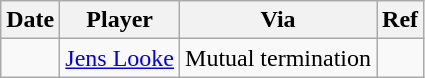<table class="wikitable">
<tr>
<th>Date</th>
<th>Player</th>
<th>Via</th>
<th>Ref</th>
</tr>
<tr>
<td></td>
<td><a href='#'>Jens Looke</a></td>
<td>Mutual termination</td>
<td></td>
</tr>
</table>
